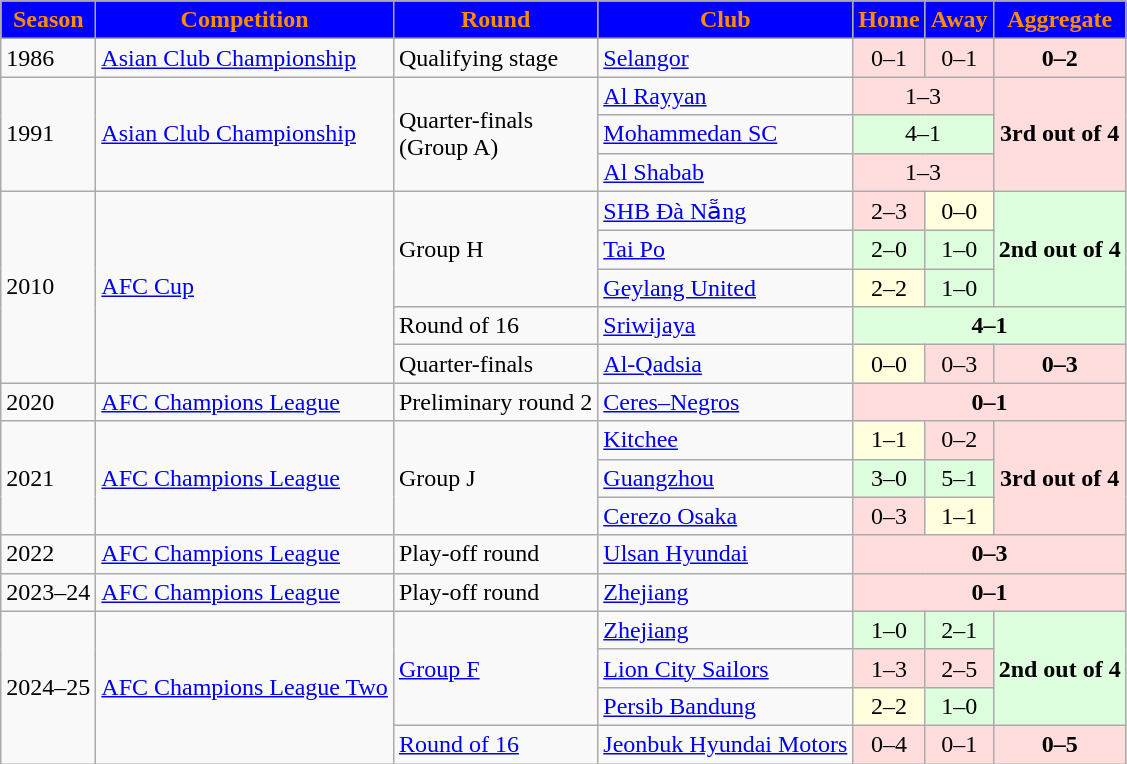<table class="wikitable" ;>
<tr>
<th style="color:darkorange; background:blue;">Season</th>
<th style="color:darkorange; background:blue;">Competition</th>
<th style="color:darkorange; background:blue;">Round</th>
<th style="color:darkorange; background:blue;">Club</th>
<th style="color:darkorange; background:blue;">Home</th>
<th style="color:darkorange; background:blue;">Away</th>
<th style="color:darkorange; background:blue;">Aggregate</th>
</tr>
<tr>
<td>1986</td>
<td><a href='#'>Asian Club Championship</a></td>
<td>Qualifying stage</td>
<td> <a href='#'>Selangor</a></td>
<td style="text-align:center; background:#fdd;">0–1</td>
<td style="text-align:center; background:#fdd;">0–1</td>
<td style="text-align:center; background:#fdd;"><strong>0–2</strong></td>
</tr>
<tr>
<td rowspan="3">1991</td>
<td rowspan="3"><a href='#'>Asian Club Championship</a></td>
<td rowspan="3">Quarter-finals<br>(Group A)</td>
<td> <a href='#'>Al Rayyan</a></td>
<td colspan=2; style="text-align:center; background:#fdd;">1–3</td>
<td rowspan="3" style="text-align:center; background:#fdd;"><strong>3rd out of 4</strong></td>
</tr>
<tr>
<td> <a href='#'>Mohammedan SC</a></td>
<td colspan=2; style="text-align:center; background:#dfd;">4–1</td>
</tr>
<tr>
<td> <a href='#'>Al Shabab</a></td>
<td colspan=2; style="text-align:center; background:#fdd;">1–3</td>
</tr>
<tr>
<td rowspan="5">2010</td>
<td rowspan="5"><a href='#'>AFC Cup</a></td>
<td rowspan="3">Group H</td>
<td> <a href='#'>SHB Đà Nẵng</a></td>
<td style="text-align:center; background:#fdd;">2–3</td>
<td style="text-align:center; background:#ffd;">0–0</td>
<td rowspan="3" style="text-align:center; background:#dfd;"><strong>2nd out of 4</strong></td>
</tr>
<tr>
<td> <a href='#'>Tai Po</a></td>
<td style="text-align:center; background:#dfd;">2–0</td>
<td style="text-align:center; background:#dfd;">1–0</td>
</tr>
<tr>
<td> <a href='#'>Geylang United</a></td>
<td style="text-align:center; background:#ffd;">2–2</td>
<td style="text-align:center; background:#dfd;">1–0</td>
</tr>
<tr>
<td>Round of 16</td>
<td> <a href='#'>Sriwijaya</a></td>
<td colspan="3" style="text-align:center; background:#dfd;"><strong>4–1</strong></td>
</tr>
<tr>
<td>Quarter-finals</td>
<td> <a href='#'>Al-Qadsia</a></td>
<td style="text-align:center; background:#ffd;">0–0</td>
<td style="text-align:center; background:#fdd;">0–3</td>
<td style="text-align:center; background:#fdd;"><strong>0–3</strong></td>
</tr>
<tr>
<td>2020</td>
<td><a href='#'>AFC Champions League</a></td>
<td>Preliminary round 2</td>
<td> <a href='#'>Ceres–Negros</a></td>
<td colspan="3" style="text-align:center; background:#fdd;"><strong>0–1</strong></td>
</tr>
<tr>
<td rowspan="3">2021</td>
<td rowspan="3"><a href='#'>AFC Champions League</a></td>
<td rowspan="3">Group J</td>
<td> <a href='#'>Kitchee</a></td>
<td style="text-align:center; background:#ffd;">1–1</td>
<td style="text-align:center; background:#fdd;">0–2</td>
<td rowspan="3" style="text-align:center; background:#fdd;"><strong>3rd out of 4</strong></td>
</tr>
<tr>
<td> <a href='#'>Guangzhou</a></td>
<td style="text-align:center; background:#dfd;">3–0</td>
<td style="text-align:center; background:#dfd;">5–1</td>
</tr>
<tr>
<td> <a href='#'>Cerezo Osaka</a></td>
<td style="text-align:center; background:#fdd;">0–3</td>
<td style="text-align:center; background:#ffd;">1–1</td>
</tr>
<tr>
<td>2022</td>
<td><a href='#'>AFC Champions League</a></td>
<td>Play-off round</td>
<td> <a href='#'>Ulsan Hyundai</a></td>
<td colspan="3" style="text-align:center; background:#fdd;"><strong>0–3</strong></td>
</tr>
<tr>
<td>2023–24</td>
<td><a href='#'>AFC Champions League</a></td>
<td>Play-off round</td>
<td> <a href='#'>Zhejiang</a></td>
<td colspan="3" style="text-align:center; background:#fdd"><strong>0–1</strong></td>
</tr>
<tr>
<td rowspan="4">2024–25</td>
<td rowspan="4"><a href='#'>AFC Champions League Two</a></td>
<td rowspan="3"><a href='#'>Group F</a></td>
<td> <a href='#'>Zhejiang</a></td>
<td style="text-align:center; background:#dfd;">1–0</td>
<td style="text-align:center; background:#dfd;">2–1</td>
<td rowspan="3" style="text-align:center; background:#dfd;"><strong>2nd out of 4</strong></td>
</tr>
<tr>
<td> <a href='#'>Lion City Sailors</a></td>
<td style="text-align:center; background:#FFDDDD;">1–3</td>
<td style="text-align:center; background:#FFDDDD;">2–5</td>
</tr>
<tr>
<td> <a href='#'>Persib Bandung</a></td>
<td style="text-align:center; background:#ffd;">2–2</td>
<td style="text-align:center; background:#dfd;">1–0</td>
</tr>
<tr>
<td><a href='#'>Round of 16</a></td>
<td> <a href='#'>Jeonbuk Hyundai Motors</a></td>
<td style="text-align:center; background:#FFDDDD;">0–4</td>
<td style="text-align:center; background:#FFDDDD;">0–1</td>
<td style="text-align:center; background:#fdd;"><strong>0–5</strong></td>
</tr>
</table>
